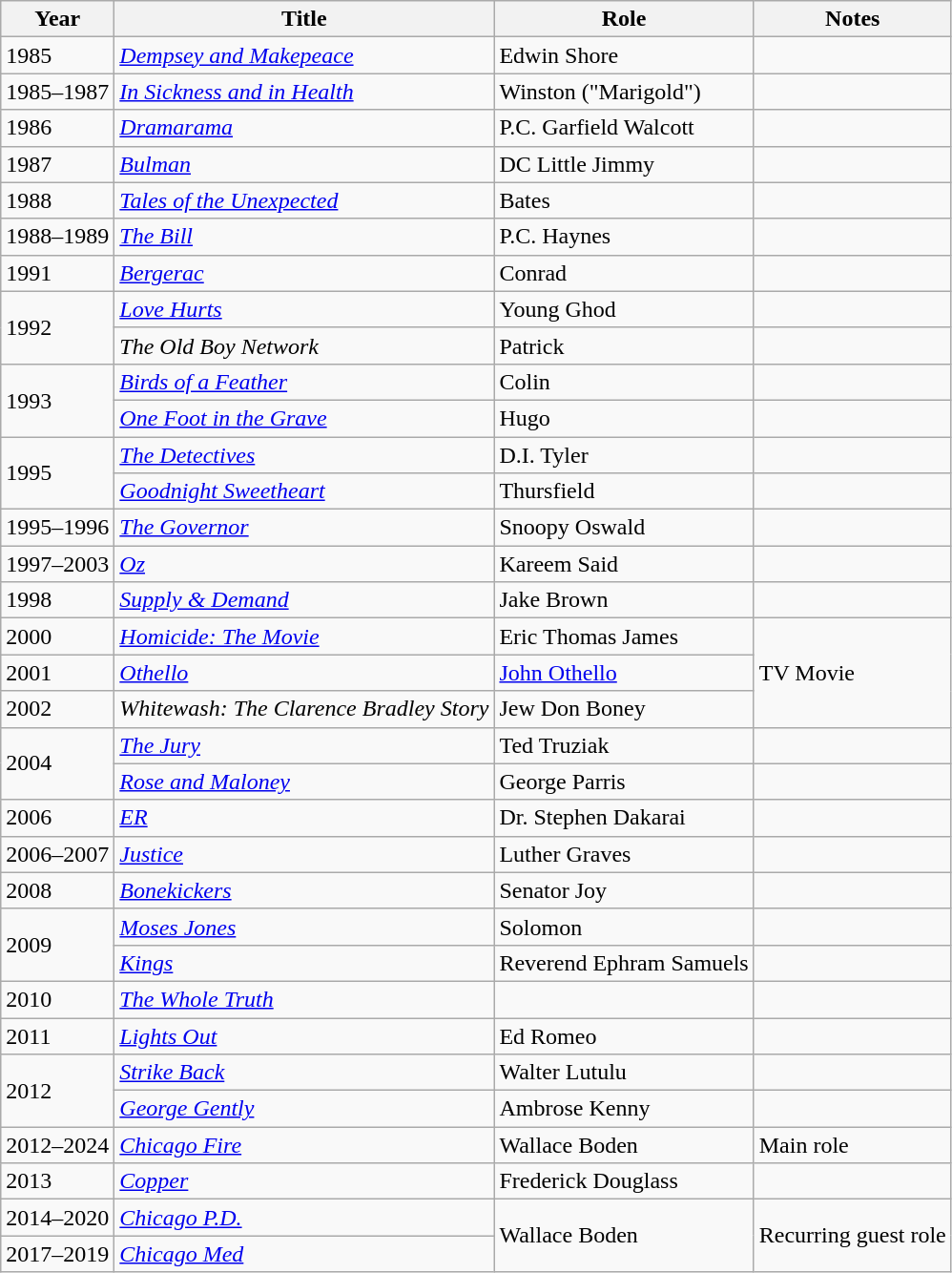<table class="wikitable">
<tr>
<th>Year</th>
<th>Title</th>
<th>Role</th>
<th>Notes</th>
</tr>
<tr>
<td>1985</td>
<td><em><a href='#'>Dempsey and Makepeace</a></em></td>
<td>Edwin Shore</td>
<td></td>
</tr>
<tr>
<td>1985–1987</td>
<td><em><a href='#'>In Sickness and in Health</a></em></td>
<td>Winston ("Marigold")</td>
<td></td>
</tr>
<tr>
<td>1986</td>
<td><em><a href='#'>Dramarama</a></em></td>
<td>P.C. Garfield Walcott</td>
<td></td>
</tr>
<tr>
<td>1987</td>
<td><em><a href='#'>Bulman</a></em></td>
<td>DC Little Jimmy</td>
<td></td>
</tr>
<tr>
<td>1988</td>
<td><em><a href='#'>Tales of the Unexpected</a></em></td>
<td>Bates</td>
<td></td>
</tr>
<tr>
<td>1988–1989</td>
<td><em><a href='#'>The Bill</a></em></td>
<td>P.C. Haynes</td>
<td></td>
</tr>
<tr>
<td>1991</td>
<td><em><a href='#'>Bergerac</a></em></td>
<td>Conrad</td>
<td></td>
</tr>
<tr>
<td rowspan="2">1992</td>
<td><em><a href='#'>Love Hurts</a></em></td>
<td>Young Ghod</td>
<td></td>
</tr>
<tr>
<td><em>The Old Boy Network</em></td>
<td>Patrick</td>
<td></td>
</tr>
<tr>
<td rowspan="2">1993</td>
<td><em><a href='#'>Birds of a Feather</a></em></td>
<td>Colin</td>
<td></td>
</tr>
<tr>
<td><em><a href='#'>One Foot in the Grave</a></em></td>
<td>Hugo</td>
<td></td>
</tr>
<tr>
<td rowspan="2">1995</td>
<td><em><a href='#'>The Detectives</a></em></td>
<td>D.I. Tyler</td>
<td></td>
</tr>
<tr>
<td><em><a href='#'>Goodnight Sweetheart</a></em></td>
<td>Thursfield</td>
<td></td>
</tr>
<tr>
<td>1995–1996</td>
<td><em><a href='#'>The Governor</a></em></td>
<td>Snoopy Oswald</td>
<td></td>
</tr>
<tr>
<td>1997–2003</td>
<td><em><a href='#'>Oz</a></em></td>
<td>Kareem Said</td>
<td></td>
</tr>
<tr>
<td>1998</td>
<td><em><a href='#'>Supply & Demand</a></em></td>
<td>Jake Brown</td>
<td></td>
</tr>
<tr>
<td>2000</td>
<td><em><a href='#'>Homicide: The Movie</a></em></td>
<td>Eric Thomas James</td>
<td rowspan="3">TV Movie</td>
</tr>
<tr>
<td>2001</td>
<td><em><a href='#'>Othello</a></em></td>
<td><a href='#'>John Othello</a></td>
</tr>
<tr>
<td>2002</td>
<td><em>Whitewash: The Clarence Bradley Story</em></td>
<td>Jew Don Boney</td>
</tr>
<tr>
<td rowspan="2">2004</td>
<td><em><a href='#'>The Jury</a></em></td>
<td>Ted Truziak</td>
<td></td>
</tr>
<tr>
<td><em><a href='#'>Rose and Maloney</a></em></td>
<td>George Parris</td>
<td></td>
</tr>
<tr>
<td>2006</td>
<td><em><a href='#'>ER</a></em></td>
<td>Dr. Stephen Dakarai</td>
<td></td>
</tr>
<tr>
<td>2006–2007</td>
<td><em><a href='#'>Justice</a></em></td>
<td>Luther Graves</td>
<td></td>
</tr>
<tr>
<td>2008</td>
<td><em><a href='#'>Bonekickers</a></em></td>
<td>Senator Joy</td>
<td></td>
</tr>
<tr>
<td rowspan="2">2009</td>
<td><em><a href='#'>Moses Jones</a></em></td>
<td>Solomon</td>
<td></td>
</tr>
<tr>
<td><em><a href='#'>Kings</a></em></td>
<td>Reverend Ephram Samuels</td>
<td></td>
</tr>
<tr>
<td>2010</td>
<td><em><a href='#'>The Whole Truth</a></em></td>
<td></td>
<td></td>
</tr>
<tr>
<td>2011</td>
<td><em><a href='#'>Lights Out</a></em></td>
<td>Ed Romeo</td>
<td></td>
</tr>
<tr>
<td rowspan=2>2012</td>
<td><em><a href='#'>Strike Back</a></em></td>
<td>Walter Lutulu</td>
<td></td>
</tr>
<tr>
<td><em><a href='#'>George Gently</a></em></td>
<td>Ambrose Kenny</td>
<td></td>
</tr>
<tr>
<td>2012–2024</td>
<td><em><a href='#'>Chicago Fire</a></em></td>
<td>Wallace Boden</td>
<td>Main role</td>
</tr>
<tr>
<td>2013</td>
<td><em><a href='#'>Copper</a></em></td>
<td>Frederick Douglass</td>
<td></td>
</tr>
<tr>
<td>2014–2020</td>
<td><em><a href='#'>Chicago P.D.</a></em></td>
<td rowspan="2">Wallace Boden</td>
<td rowspan="2">Recurring guest role</td>
</tr>
<tr>
<td>2017–2019</td>
<td><em><a href='#'>Chicago Med</a></em></td>
</tr>
</table>
